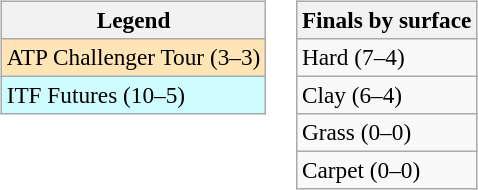<table>
<tr valign=top>
<td><br><table class=wikitable style=font-size:97%>
<tr>
<th>Legend</th>
</tr>
<tr bgcolor=moccasin>
<td>ATP Challenger Tour (3–3)</td>
</tr>
<tr bgcolor=cffcff>
<td>ITF Futures (10–5)</td>
</tr>
</table>
</td>
<td><br><table class=wikitable style=font-size:97%>
<tr>
<th>Finals by surface</th>
</tr>
<tr>
<td>Hard (7–4)</td>
</tr>
<tr>
<td>Clay (6–4)</td>
</tr>
<tr>
<td>Grass (0–0)</td>
</tr>
<tr>
<td>Carpet (0–0)</td>
</tr>
</table>
</td>
</tr>
</table>
